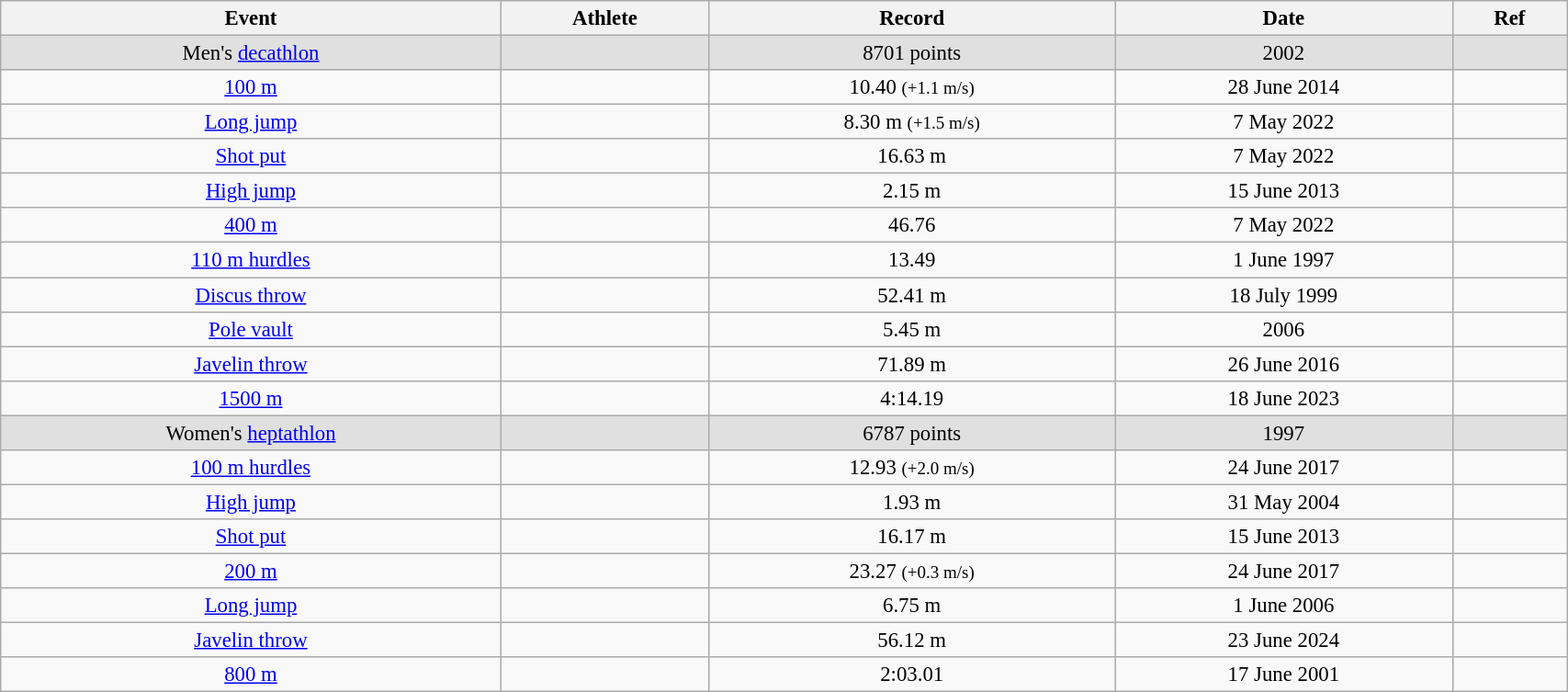<table class="wikitable" style=" text-align:center; font-size:95%;" width="90%">
<tr>
<th>Event</th>
<th>Athlete</th>
<th>Record</th>
<th>Date</th>
<th>Ref</th>
</tr>
<tr bgcolor="#e0e0e0">
<td>Men's <a href='#'>decathlon</a></td>
<td></td>
<td>8701 points</td>
<td>2002</td>
<td></td>
</tr>
<tr>
<td><a href='#'>100 m</a></td>
<td></td>
<td>10.40 <small>(+1.1 m/s)</small></td>
<td>28 June 2014</td>
<td></td>
</tr>
<tr>
<td><a href='#'>Long jump</a></td>
<td></td>
<td>8.30 m <small>(+1.5 m/s)</small> </td>
<td>7 May 2022</td>
<td></td>
</tr>
<tr>
<td><a href='#'>Shot put</a></td>
<td></td>
<td>16.63 m</td>
<td>7 May 2022</td>
<td></td>
</tr>
<tr>
<td><a href='#'>High jump</a></td>
<td></td>
<td>2.15 m</td>
<td>15 June 2013</td>
<td></td>
</tr>
<tr>
<td><a href='#'>400 m</a></td>
<td></td>
<td>46.76</td>
<td>7 May 2022</td>
<td></td>
</tr>
<tr>
<td><a href='#'>110 m hurdles</a></td>
<td></td>
<td>13.49</td>
<td>1 June 1997</td>
<td></td>
</tr>
<tr>
<td><a href='#'>Discus throw</a></td>
<td></td>
<td>52.41 m</td>
<td>18 July 1999</td>
<td></td>
</tr>
<tr>
<td><a href='#'>Pole vault</a></td>
<td></td>
<td>5.45 m</td>
<td>2006</td>
<td></td>
</tr>
<tr>
<td><a href='#'>Javelin throw</a></td>
<td></td>
<td>71.89 m</td>
<td>26 June 2016</td>
<td></td>
</tr>
<tr>
<td><a href='#'>1500 m</a></td>
<td></td>
<td>4:14.19</td>
<td>18 June 2023</td>
<td></td>
</tr>
<tr bgcolor="#e0e0e0">
<td>Women's <a href='#'>heptathlon</a></td>
<td></td>
<td>6787 points</td>
<td>1997</td>
<td></td>
</tr>
<tr>
<td><a href='#'>100 m hurdles</a></td>
<td></td>
<td>12.93 <small>(+2.0 m/s)</small></td>
<td>24 June 2017</td>
<td></td>
</tr>
<tr>
<td><a href='#'>High jump</a></td>
<td></td>
<td>1.93 m</td>
<td>31 May 2004</td>
<td></td>
</tr>
<tr>
<td><a href='#'>Shot put</a></td>
<td></td>
<td>16.17 m</td>
<td>15 June 2013</td>
<td></td>
</tr>
<tr>
<td><a href='#'>200 m</a></td>
<td></td>
<td>23.27 <small>(+0.3 m/s)</small></td>
<td>24 June 2017</td>
<td></td>
</tr>
<tr>
<td><a href='#'>Long jump</a></td>
<td></td>
<td>6.75 m</td>
<td>1 June 2006</td>
<td></td>
</tr>
<tr>
<td><a href='#'>Javelin throw</a></td>
<td></td>
<td>56.12 m</td>
<td>23 June 2024</td>
<td></td>
</tr>
<tr>
<td><a href='#'>800 m</a></td>
<td></td>
<td>2:03.01</td>
<td>17 June 2001</td>
<td></td>
</tr>
</table>
